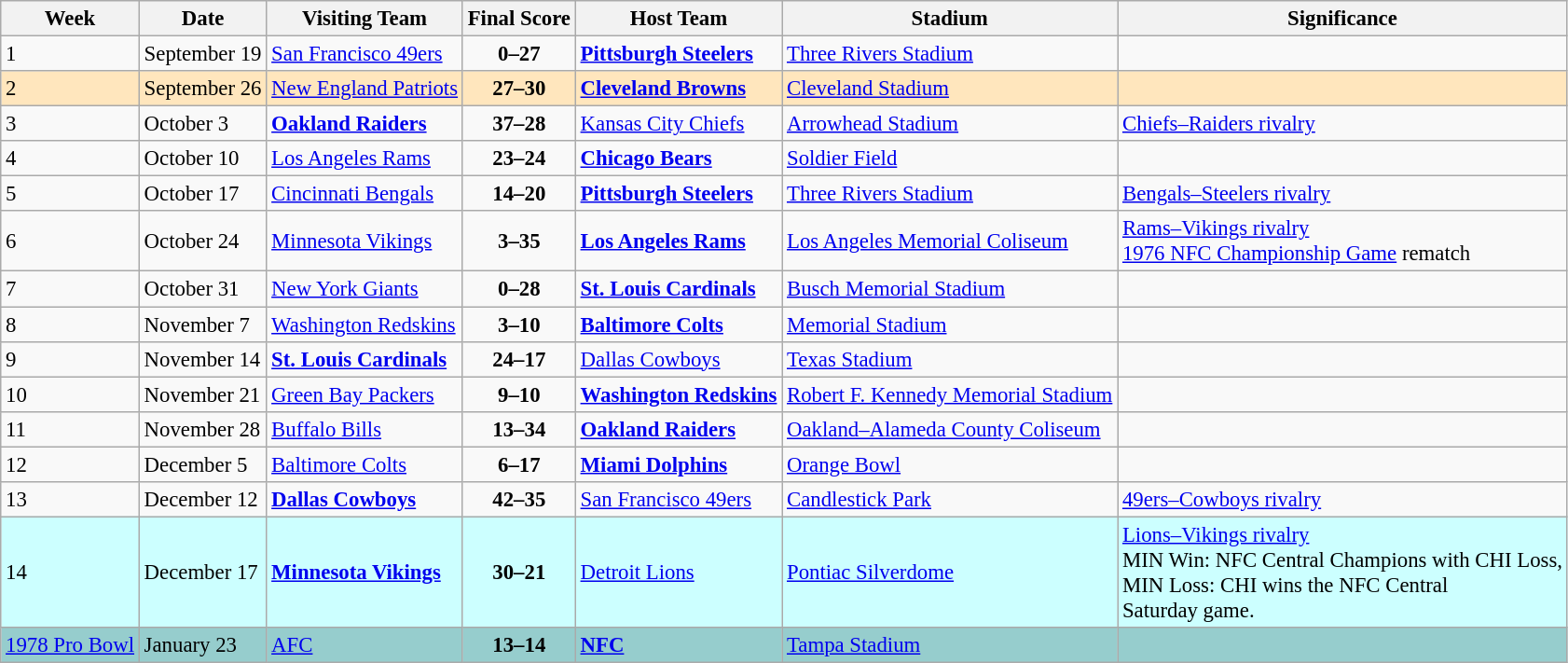<table class="wikitable" style="font-size: 95%;">
<tr>
<th>Week</th>
<th>Date</th>
<th>Visiting Team</th>
<th>Final Score</th>
<th>Host Team</th>
<th>Stadium</th>
<th>Significance</th>
</tr>
<tr>
<td>1</td>
<td>September 19</td>
<td><a href='#'>San Francisco 49ers</a></td>
<td align="center"><strong>0–27</strong></td>
<td><strong><a href='#'>Pittsburgh Steelers</a></strong></td>
<td><a href='#'>Three Rivers Stadium</a></td>
<td></td>
</tr>
<tr bgcolor="#FFE6BD">
<td>2</td>
<td>September 26</td>
<td><a href='#'>New England Patriots</a></td>
<td align="center"><strong>27–30</strong></td>
<td><strong><a href='#'>Cleveland Browns</a></strong></td>
<td><a href='#'>Cleveland Stadium</a></td>
<td></td>
</tr>
<tr>
<td>3</td>
<td>October 3</td>
<td><strong><a href='#'>Oakland Raiders</a></strong></td>
<td align="center"><strong>37–28</strong></td>
<td><a href='#'>Kansas City Chiefs</a></td>
<td><a href='#'>Arrowhead Stadium</a></td>
<td><a href='#'>Chiefs–Raiders rivalry</a></td>
</tr>
<tr>
<td>4</td>
<td>October 10</td>
<td><a href='#'>Los Angeles Rams</a></td>
<td align="center"><strong>23–24</strong></td>
<td><strong><a href='#'>Chicago Bears</a></strong></td>
<td><a href='#'>Soldier Field</a></td>
<td></td>
</tr>
<tr>
<td>5</td>
<td>October 17</td>
<td><a href='#'>Cincinnati Bengals</a></td>
<td align="center"><strong>14–20</strong></td>
<td><strong><a href='#'>Pittsburgh Steelers</a></strong></td>
<td><a href='#'>Three Rivers Stadium</a></td>
<td><a href='#'>Bengals–Steelers rivalry</a></td>
</tr>
<tr>
<td>6</td>
<td>October 24</td>
<td><a href='#'>Minnesota Vikings</a></td>
<td align="center"><strong>3–35</strong></td>
<td><strong><a href='#'>Los Angeles Rams</a></strong></td>
<td><a href='#'>Los Angeles Memorial Coliseum</a></td>
<td><a href='#'>Rams–Vikings rivalry</a><br><a href='#'>1976 NFC Championship Game</a> rematch</td>
</tr>
<tr>
<td>7</td>
<td>October 31</td>
<td><a href='#'>New York Giants</a></td>
<td align="center"><strong>0–28</strong></td>
<td><strong><a href='#'>St. Louis Cardinals</a></strong></td>
<td><a href='#'>Busch Memorial Stadium</a></td>
<td></td>
</tr>
<tr>
<td>8</td>
<td>November 7</td>
<td><a href='#'>Washington Redskins</a></td>
<td align="center"><strong>3–10</strong></td>
<td><strong><a href='#'>Baltimore Colts</a></strong></td>
<td><a href='#'>Memorial Stadium</a></td>
<td></td>
</tr>
<tr>
<td>9</td>
<td>November 14</td>
<td><strong><a href='#'>St. Louis Cardinals</a></strong></td>
<td align="center"><strong>24–17</strong></td>
<td><a href='#'>Dallas Cowboys</a></td>
<td><a href='#'>Texas Stadium</a></td>
<td></td>
</tr>
<tr>
<td>10</td>
<td>November 21</td>
<td><a href='#'>Green Bay Packers</a></td>
<td align="center"><strong>9–10</strong></td>
<td><strong><a href='#'>Washington Redskins</a></strong></td>
<td><a href='#'>Robert F. Kennedy Memorial Stadium</a></td>
<td></td>
</tr>
<tr>
<td>11</td>
<td>November 28</td>
<td><a href='#'>Buffalo Bills</a></td>
<td align="center"><strong>13–34</strong></td>
<td><strong><a href='#'>Oakland Raiders</a></strong></td>
<td><a href='#'>Oakland–Alameda County Coliseum</a></td>
<td></td>
</tr>
<tr>
<td>12</td>
<td>December 5</td>
<td><a href='#'>Baltimore Colts</a></td>
<td align="center"><strong>6–17</strong></td>
<td><strong><a href='#'>Miami Dolphins</a></strong></td>
<td><a href='#'>Orange Bowl</a></td>
<td></td>
</tr>
<tr>
<td>13</td>
<td>December 12</td>
<td><strong><a href='#'>Dallas Cowboys</a></strong></td>
<td align="center"><strong>42–35</strong></td>
<td><a href='#'>San Francisco 49ers</a></td>
<td><a href='#'>Candlestick Park</a></td>
<td><a href='#'>49ers–Cowboys rivalry</a></td>
</tr>
<tr bgcolor="#CCFFFF">
<td>14</td>
<td>December 17</td>
<td><strong><a href='#'>Minnesota Vikings</a></strong></td>
<td align="center"><strong>30–21</strong></td>
<td><a href='#'>Detroit Lions</a></td>
<td><a href='#'>Pontiac Silverdome</a></td>
<td><a href='#'>Lions–Vikings rivalry</a><br>MIN Win: NFC Central Champions with CHI Loss,<br>MIN Loss: CHI wins the NFC Central<br>Saturday game.</td>
</tr>
<tr bgcolor="#96CDCD">
<td><a href='#'>1978 Pro Bowl</a></td>
<td>January 23</td>
<td><a href='#'>AFC</a></td>
<td align="center"><strong>13–14</strong></td>
<td><strong><a href='#'>NFC</a></strong></td>
<td><a href='#'>Tampa Stadium</a></td>
<td></td>
</tr>
</table>
